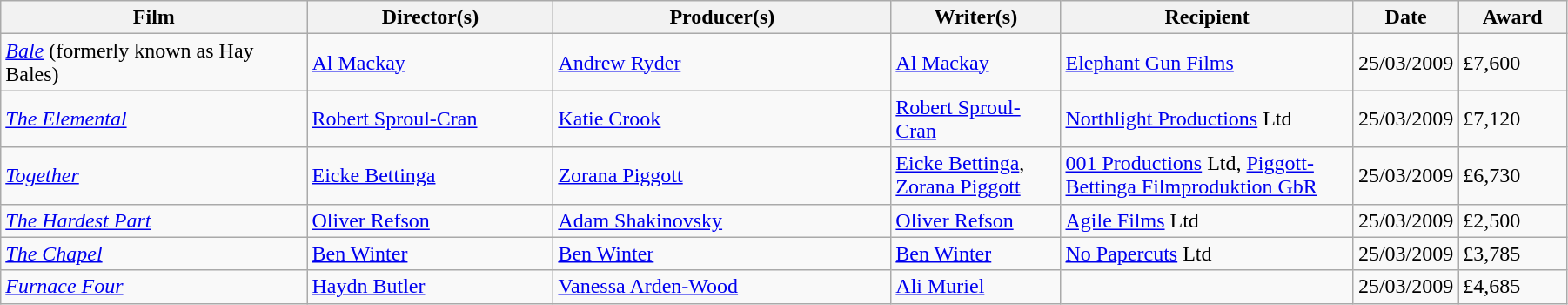<table class="wikitable" width="95%" align="centre">
<tr>
<th width=20%>Film</th>
<th width=16%>Director(s)</th>
<th width=22%>Producer(s)</th>
<th width=11%>Writer(s)</th>
<th width=19%>Recipient</th>
<th width=5%>Date</th>
<th width=7%>Award</th>
</tr>
<tr>
<td><em><a href='#'>Bale</a></em> (formerly known as Hay Bales)</td>
<td><a href='#'>Al Mackay</a></td>
<td><a href='#'>Andrew Ryder</a></td>
<td><a href='#'>Al Mackay</a></td>
<td><a href='#'>Elephant Gun Films</a></td>
<td>25/03/2009</td>
<td>£7,600</td>
</tr>
<tr>
<td><em><a href='#'>The Elemental</a></em></td>
<td><a href='#'>Robert Sproul-Cran</a></td>
<td><a href='#'>Katie Crook</a></td>
<td><a href='#'>Robert Sproul-Cran</a></td>
<td><a href='#'>Northlight Productions</a> Ltd</td>
<td>25/03/2009</td>
<td>£7,120</td>
</tr>
<tr>
<td><em><a href='#'>Together</a></em></td>
<td><a href='#'>Eicke Bettinga</a></td>
<td><a href='#'>Zorana Piggott</a></td>
<td><a href='#'>Eicke Bettinga</a>, <a href='#'>Zorana Piggott</a></td>
<td><a href='#'>001 Productions</a> Ltd, <a href='#'>Piggott-Bettinga Filmproduktion GbR</a></td>
<td>25/03/2009</td>
<td>£6,730</td>
</tr>
<tr>
<td><em><a href='#'>The Hardest Part</a></em></td>
<td><a href='#'>Oliver Refson</a></td>
<td><a href='#'>Adam Shakinovsky</a></td>
<td><a href='#'>Oliver Refson</a></td>
<td><a href='#'>Agile Films</a> Ltd</td>
<td>25/03/2009</td>
<td>£2,500</td>
</tr>
<tr>
<td><em><a href='#'>The Chapel</a></em></td>
<td><a href='#'>Ben Winter</a></td>
<td><a href='#'>Ben Winter</a></td>
<td><a href='#'>Ben Winter</a></td>
<td><a href='#'>No Papercuts</a> Ltd</td>
<td>25/03/2009</td>
<td>£3,785</td>
</tr>
<tr>
<td><em><a href='#'>Furnace Four</a></em></td>
<td><a href='#'>Haydn Butler</a></td>
<td><a href='#'>Vanessa Arden-Wood</a></td>
<td><a href='#'>Ali Muriel</a></td>
<td></td>
<td>25/03/2009</td>
<td>£4,685</td>
</tr>
</table>
